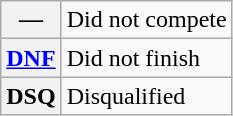<table class="wikitable">
<tr>
<th scope="row">—</th>
<td>Did not compete</td>
</tr>
<tr>
<th scope="row"><a href='#'>DNF</a></th>
<td>Did not finish</td>
</tr>
<tr>
<th scope="row">DSQ</th>
<td>Disqualified</td>
</tr>
</table>
